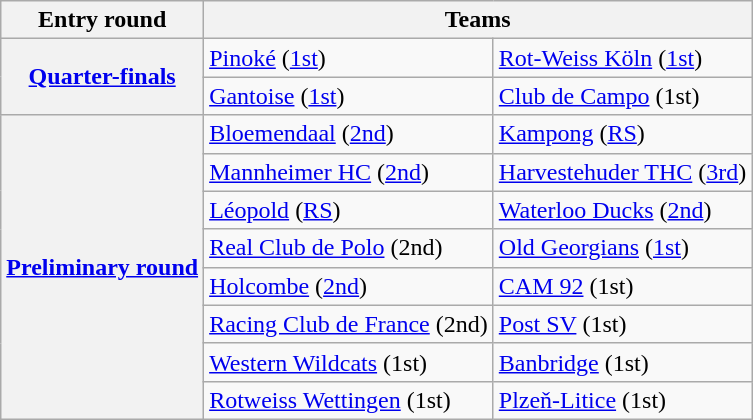<table class="wikitable">
<tr>
<th>Entry round</th>
<th colspan="2">Teams</th>
</tr>
<tr>
<th rowspan="2"><a href='#'>Quarter-finals</a></th>
<td> <a href='#'>Pinoké</a> (<a href='#'>1st</a>)</td>
<td> <a href='#'>Rot-Weiss Köln</a> (<a href='#'>1st</a>)</td>
</tr>
<tr>
<td> <a href='#'>Gantoise</a> (<a href='#'>1st</a>)</td>
<td> <a href='#'>Club de Campo</a> (1st)</td>
</tr>
<tr>
<th rowspan="8"><a href='#'>Preliminary round</a></th>
<td> <a href='#'>Bloemendaal</a> (<a href='#'>2nd</a>)</td>
<td> <a href='#'>Kampong</a> (<a href='#'>RS</a>)</td>
</tr>
<tr>
<td> <a href='#'>Mannheimer HC</a> (<a href='#'>2nd</a>)</td>
<td> <a href='#'>Harvestehuder THC</a> (<a href='#'>3rd</a>)</td>
</tr>
<tr>
<td> <a href='#'>Léopold</a> (<a href='#'>RS</a>)</td>
<td> <a href='#'>Waterloo Ducks</a> (<a href='#'>2nd</a>)</td>
</tr>
<tr>
<td> <a href='#'>Real Club de Polo</a> (2nd)</td>
<td> <a href='#'>Old Georgians</a> (<a href='#'>1st</a>)</td>
</tr>
<tr>
<td> <a href='#'>Holcombe</a> (<a href='#'>2nd</a>)</td>
<td> <a href='#'>CAM 92</a> (1st)</td>
</tr>
<tr>
<td> <a href='#'>Racing Club de France</a> (2nd)</td>
<td> <a href='#'>Post SV</a> (1st)</td>
</tr>
<tr>
<td> <a href='#'>Western Wildcats</a> (1st)</td>
<td> <a href='#'>Banbridge</a> (1st)</td>
</tr>
<tr>
<td> <a href='#'>Rotweiss Wettingen</a> (1st)</td>
<td> <a href='#'>Plzeň-Litice</a> (1st)</td>
</tr>
</table>
